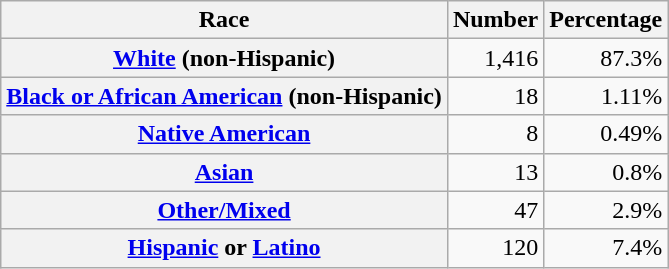<table class="wikitable" style="text-align:right">
<tr>
<th scope="col">Race</th>
<th scope="col">Number</th>
<th scope="col">Percentage</th>
</tr>
<tr>
<th scope="row"><a href='#'>White</a> (non-Hispanic)</th>
<td>1,416</td>
<td>87.3%</td>
</tr>
<tr>
<th scope="row"><a href='#'>Black or African American</a> (non-Hispanic)</th>
<td>18</td>
<td>1.11%</td>
</tr>
<tr>
<th scope="row"><a href='#'>Native American</a></th>
<td>8</td>
<td>0.49%</td>
</tr>
<tr>
<th scope="row"><a href='#'>Asian</a></th>
<td>13</td>
<td>0.8%</td>
</tr>
<tr>
<th scope="row"><a href='#'>Other/Mixed</a></th>
<td>47</td>
<td>2.9%</td>
</tr>
<tr>
<th scope="row"><a href='#'>Hispanic</a> or <a href='#'>Latino</a></th>
<td>120</td>
<td>7.4%</td>
</tr>
</table>
